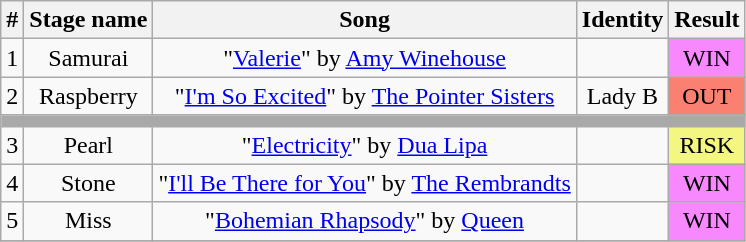<table class="wikitable plainrowheaders" style="text-align: center;">
<tr>
<th>#</th>
<th>Stage name</th>
<th>Song</th>
<th>Identity</th>
<th>Result</th>
</tr>
<tr>
<td>1</td>
<td>Samurai</td>
<td>"<a href='#'>Valerie</a>" by <a href='#'>Amy Winehouse</a></td>
<td></td>
<td bgcolor="#F888FD">WIN</td>
</tr>
<tr>
<td>2</td>
<td>Raspberry</td>
<td>"<a href='#'>I'm So Excited</a>" by <a href='#'>The Pointer Sisters</a></td>
<td>Lady B</td>
<td bgcolor=salmon>OUT</td>
</tr>
<tr>
<td colspan="5" style="background:darkgray"></td>
</tr>
<tr>
<td>3</td>
<td>Pearl</td>
<td>"<a href='#'>Electricity</a>" by <a href='#'>Dua Lipa</a></td>
<td></td>
<td bgcolor="#F3F781">RISK</td>
</tr>
<tr>
<td>4</td>
<td>Stone</td>
<td>"<a href='#'>I'll Be There for You</a>" by <a href='#'>The Rembrandts</a></td>
<td></td>
<td bgcolor="#F888FD">WIN</td>
</tr>
<tr>
<td>5</td>
<td>Miss</td>
<td>"<a href='#'>Bohemian Rhapsody</a>" by <a href='#'>Queen</a></td>
<td></td>
<td bgcolor="#F888FD">WIN</td>
</tr>
<tr>
</tr>
</table>
